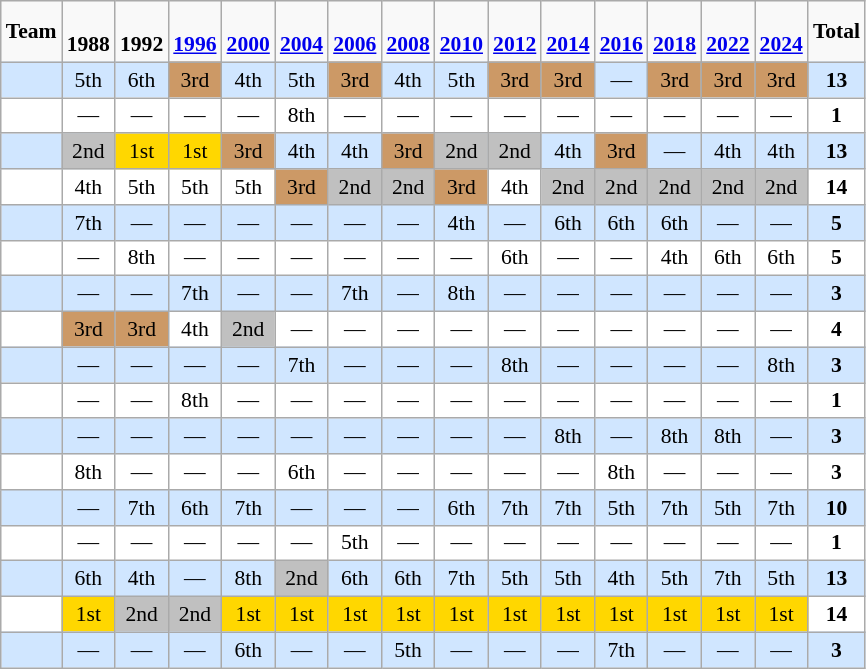<table class="wikitable" style="text-align:center; font-size:90%">
<tr>
<td><strong>Team</strong></td>
<td><strong><br>1988</strong></td>
<td><strong><br>1992</strong></td>
<td><strong><br><a href='#'>1996</a></strong></td>
<td><strong><br><a href='#'>2000</a></strong></td>
<td><strong><br><a href='#'>2004</a></strong></td>
<td><strong><br><a href='#'>2006</a></strong></td>
<td><strong><br><a href='#'>2008</a></strong></td>
<td><strong><br><a href='#'>2010</a></strong></td>
<td><strong><br><a href='#'>2012</a></strong></td>
<td><strong><br><a href='#'>2014</a></strong></td>
<td><strong><br><a href='#'>2016</a></strong></td>
<td><strong><br><a href='#'>2018</a></strong></td>
<td><strong><br><a href='#'>2022</a></strong></td>
<td><strong><br><a href='#'>2024</a></strong></td>
<td><strong>Total</strong></td>
</tr>
<tr bgcolor=#D0E6FF>
<td align=left></td>
<td>5th</td>
<td>6th</td>
<td bgcolor=cc9966>3rd</td>
<td>4th</td>
<td>5th</td>
<td bgcolor=cc9966>3rd</td>
<td>4th</td>
<td>5th</td>
<td bgcolor=cc9966>3rd</td>
<td bgcolor=cc9966>3rd</td>
<td>—</td>
<td bgcolor=cc9966>3rd</td>
<td bgcolor=cc9966>3rd</td>
<td bgcolor=cc9966>3rd</td>
<td><strong>13</strong></td>
</tr>
<tr bgcolor=#FFFFFF>
<td align=left></td>
<td>—</td>
<td>—</td>
<td>—</td>
<td>—</td>
<td>8th</td>
<td>—</td>
<td>—</td>
<td>—</td>
<td>—</td>
<td>—</td>
<td>—</td>
<td>—</td>
<td>—</td>
<td>—</td>
<td><strong>1</strong></td>
</tr>
<tr bgcolor=#D0E6FF>
<td align=left></td>
<td bgcolor=silver>2nd</td>
<td bgcolor=gold>1st</td>
<td bgcolor=gold>1st</td>
<td bgcolor=cc9966>3rd</td>
<td>4th</td>
<td>4th</td>
<td bgcolor=cc9966>3rd</td>
<td bgcolor=silver>2nd</td>
<td bgcolor=silver>2nd</td>
<td>4th</td>
<td bgcolor=cc9966>3rd</td>
<td>—</td>
<td>4th</td>
<td>4th</td>
<td><strong>13</strong></td>
</tr>
<tr bgcolor=#FFFFFF>
<td align=left></td>
<td>4th</td>
<td>5th</td>
<td>5th</td>
<td>5th</td>
<td bgcolor=cc9966>3rd</td>
<td bgcolor=silver>2nd</td>
<td bgcolor=silver>2nd</td>
<td bgcolor=cc9966>3rd</td>
<td>4th</td>
<td bgcolor=silver>2nd</td>
<td bgcolor=silver>2nd</td>
<td bgcolor=silver>2nd</td>
<td bgcolor=silver>2nd</td>
<td bgcolor=silver>2nd</td>
<td><strong>14</strong></td>
</tr>
<tr bgcolor=#D0E6FF>
<td align=left></td>
<td>7th</td>
<td>—</td>
<td>—</td>
<td>—</td>
<td>—</td>
<td>—</td>
<td>—</td>
<td>4th</td>
<td>—</td>
<td>6th</td>
<td>6th</td>
<td>6th</td>
<td>—</td>
<td>—</td>
<td><strong>5</strong></td>
</tr>
<tr bgcolor=#FFFFFF>
<td align=left></td>
<td>—</td>
<td>8th</td>
<td>—</td>
<td>—</td>
<td>—</td>
<td>—</td>
<td>—</td>
<td>—</td>
<td>6th</td>
<td>—</td>
<td>—</td>
<td>4th</td>
<td>6th</td>
<td>6th</td>
<td><strong>5</strong></td>
</tr>
<tr bgcolor=#D0E6FF>
<td align=left></td>
<td>—</td>
<td>—</td>
<td>7th</td>
<td>—</td>
<td>—</td>
<td>7th</td>
<td>—</td>
<td>8th</td>
<td>—</td>
<td>—</td>
<td>—</td>
<td>—</td>
<td>—</td>
<td>—</td>
<td><strong>3</strong></td>
</tr>
<tr bgcolor=#FFFFFF>
<td align=left></td>
<td bgcolor=cc9966>3rd</td>
<td bgcolor=cc9966>3rd</td>
<td>4th</td>
<td bgcolor=silver>2nd</td>
<td>—</td>
<td>—</td>
<td>—</td>
<td>—</td>
<td>—</td>
<td>—</td>
<td>—</td>
<td>—</td>
<td>—</td>
<td>—</td>
<td><strong>4</strong></td>
</tr>
<tr bgcolor=#D0E6FF>
<td align=left></td>
<td>—</td>
<td>—</td>
<td>—</td>
<td>—</td>
<td>7th</td>
<td>—</td>
<td>—</td>
<td>—</td>
<td>8th</td>
<td>—</td>
<td>—</td>
<td>—</td>
<td>—</td>
<td>8th</td>
<td><strong>3</strong></td>
</tr>
<tr bgcolor=#FFFFFF>
<td align=left></td>
<td>—</td>
<td>—</td>
<td>8th</td>
<td>—</td>
<td>—</td>
<td>—</td>
<td>—</td>
<td>—</td>
<td>—</td>
<td>—</td>
<td>—</td>
<td>—</td>
<td>—</td>
<td>—</td>
<td><strong>1</strong></td>
</tr>
<tr bgcolor=#D0E6FF>
<td align=left></td>
<td>—</td>
<td>—</td>
<td>—</td>
<td>—</td>
<td>—</td>
<td>—</td>
<td>—</td>
<td>—</td>
<td>—</td>
<td>8th</td>
<td>—</td>
<td>8th</td>
<td>8th</td>
<td>—</td>
<td><strong>3</strong></td>
</tr>
<tr bgcolor=#FFFFFF>
<td align=left></td>
<td>8th</td>
<td>—</td>
<td>—</td>
<td>—</td>
<td>6th</td>
<td>—</td>
<td>—</td>
<td>—</td>
<td>—</td>
<td>—</td>
<td>8th</td>
<td>—</td>
<td>—</td>
<td>—</td>
<td><strong>3</strong></td>
</tr>
<tr bgcolor=#D0E6FF>
<td align=left></td>
<td>—</td>
<td>7th</td>
<td>6th</td>
<td>7th</td>
<td>—</td>
<td>—</td>
<td>—</td>
<td>6th</td>
<td>7th</td>
<td>7th</td>
<td>5th</td>
<td>7th</td>
<td>5th</td>
<td>7th</td>
<td><strong>10</strong></td>
</tr>
<tr bgcolor=#FFFFFF>
<td align=left></td>
<td>—</td>
<td>—</td>
<td>—</td>
<td>—</td>
<td>—</td>
<td>5th</td>
<td>—</td>
<td>—</td>
<td>—</td>
<td>—</td>
<td>—</td>
<td>—</td>
<td>—</td>
<td>—</td>
<td><strong>1</strong></td>
</tr>
<tr bgcolor=#D0E6FF>
<td align=left></td>
<td>6th</td>
<td>4th</td>
<td>—</td>
<td>8th</td>
<td bgcolor=silver>2nd</td>
<td>6th</td>
<td>6th</td>
<td>7th</td>
<td>5th</td>
<td>5th</td>
<td>4th</td>
<td>5th</td>
<td>7th</td>
<td>5th</td>
<td><strong>13</strong></td>
</tr>
<tr bgcolor=#FFFFFF>
<td align=left></td>
<td bgcolor=gold>1st</td>
<td bgcolor=silver>2nd</td>
<td bgcolor=silver>2nd</td>
<td bgcolor=gold>1st</td>
<td bgcolor=gold>1st</td>
<td bgcolor=gold>1st</td>
<td bgcolor=gold>1st</td>
<td bgcolor=gold>1st</td>
<td bgcolor=gold>1st</td>
<td bgcolor=gold>1st</td>
<td bgcolor=gold>1st</td>
<td bgcolor=gold>1st</td>
<td bgcolor=gold>1st</td>
<td bgcolor=gold>1st</td>
<td><strong>14</strong></td>
</tr>
<tr bgcolor=#D0E6FF>
<td align=left></td>
<td>—</td>
<td>—</td>
<td>—</td>
<td>6th</td>
<td>—</td>
<td>—</td>
<td>5th</td>
<td>—</td>
<td>—</td>
<td>—</td>
<td>7th</td>
<td>—</td>
<td>—</td>
<td>—</td>
<td><strong>3</strong></td>
</tr>
</table>
